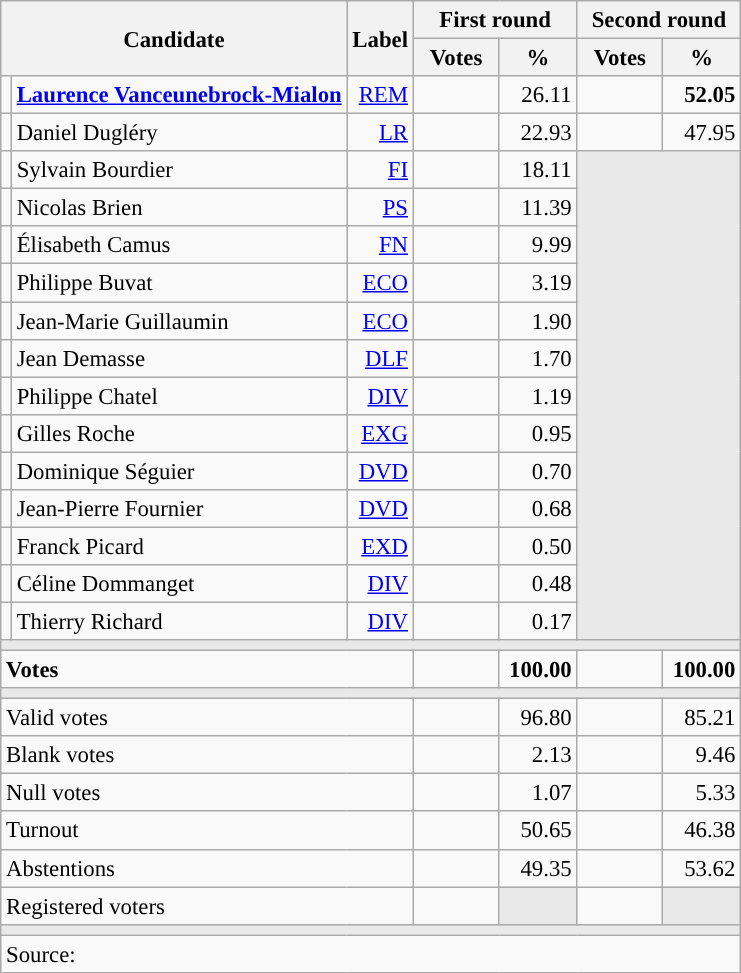<table class="wikitable" style="text-align:right;font-size:95%;">
<tr>
<th colspan="2" rowspan="2">Candidate</th>
<th rowspan="2">Label</th>
<th colspan="2">First round</th>
<th colspan="2">Second round</th>
</tr>
<tr>
<th style="width:50px;">Votes</th>
<th style="width:45px;">%</th>
<th style="width:50px;">Votes</th>
<th style="width:45px;">%</th>
</tr>
<tr>
<td style="color:inherit;background:"></td>
<td style="text-align:left;"><strong><a href='#'>Laurence Vanceunebrock-Mialon</a></strong></td>
<td><a href='#'>REM</a></td>
<td></td>
<td>26.11</td>
<td><strong></strong></td>
<td><strong>52.05</strong></td>
</tr>
<tr>
<td style="color:inherit;background:"></td>
<td style="text-align:left;">Daniel Dugléry</td>
<td><a href='#'>LR</a></td>
<td></td>
<td>22.93</td>
<td></td>
<td>47.95</td>
</tr>
<tr>
<td style="color:inherit;background:"></td>
<td style="text-align:left;">Sylvain Bourdier</td>
<td><a href='#'>FI</a></td>
<td></td>
<td>18.11</td>
<td colspan="2" rowspan="13" style="background:#E9E9E9;"></td>
</tr>
<tr>
<td style="color:inherit;background:"></td>
<td style="text-align:left;">Nicolas Brien</td>
<td><a href='#'>PS</a></td>
<td></td>
<td>11.39</td>
</tr>
<tr>
<td style="color:inherit;background:"></td>
<td style="text-align:left;">Élisabeth Camus</td>
<td><a href='#'>FN</a></td>
<td></td>
<td>9.99</td>
</tr>
<tr>
<td style="color:inherit;background:"></td>
<td style="text-align:left;">Philippe Buvat</td>
<td><a href='#'>ECO</a></td>
<td></td>
<td>3.19</td>
</tr>
<tr>
<td style="color:inherit;background:"></td>
<td style="text-align:left;">Jean-Marie Guillaumin</td>
<td><a href='#'>ECO</a></td>
<td></td>
<td>1.90</td>
</tr>
<tr>
<td style="color:inherit;background:"></td>
<td style="text-align:left;">Jean Demasse</td>
<td><a href='#'>DLF</a></td>
<td></td>
<td>1.70</td>
</tr>
<tr>
<td style="color:inherit;background:"></td>
<td style="text-align:left;">Philippe Chatel</td>
<td><a href='#'>DIV</a></td>
<td></td>
<td>1.19</td>
</tr>
<tr>
<td style="color:inherit;background:"></td>
<td style="text-align:left;">Gilles Roche</td>
<td><a href='#'>EXG</a></td>
<td></td>
<td>0.95</td>
</tr>
<tr>
<td style="color:inherit;background:"></td>
<td style="text-align:left;">Dominique Séguier</td>
<td><a href='#'>DVD</a></td>
<td></td>
<td>0.70</td>
</tr>
<tr>
<td style="color:inherit;background:"></td>
<td style="text-align:left;">Jean-Pierre Fournier</td>
<td><a href='#'>DVD</a></td>
<td></td>
<td>0.68</td>
</tr>
<tr>
<td style="color:inherit;background:"></td>
<td style="text-align:left;">Franck Picard</td>
<td><a href='#'>EXD</a></td>
<td></td>
<td>0.50</td>
</tr>
<tr>
<td style="color:inherit;background:"></td>
<td style="text-align:left;">Céline Dommanget</td>
<td><a href='#'>DIV</a></td>
<td></td>
<td>0.48</td>
</tr>
<tr>
<td style="color:inherit;background:"></td>
<td style="text-align:left;">Thierry Richard</td>
<td><a href='#'>DIV</a></td>
<td></td>
<td>0.17</td>
</tr>
<tr>
<td colspan="7" style="background:#E9E9E9;"></td>
</tr>
<tr style="font-weight:bold;">
<td colspan="3" style="text-align:left;">Votes</td>
<td></td>
<td>100.00</td>
<td></td>
<td>100.00</td>
</tr>
<tr>
<td colspan="7" style="background:#E9E9E9;"></td>
</tr>
<tr>
<td colspan="3" style="text-align:left;">Valid votes</td>
<td></td>
<td>96.80</td>
<td></td>
<td>85.21</td>
</tr>
<tr>
<td colspan="3" style="text-align:left;">Blank votes</td>
<td></td>
<td>2.13</td>
<td></td>
<td>9.46</td>
</tr>
<tr>
<td colspan="3" style="text-align:left;">Null votes</td>
<td></td>
<td>1.07</td>
<td></td>
<td>5.33</td>
</tr>
<tr>
<td colspan="3" style="text-align:left;">Turnout</td>
<td></td>
<td>50.65</td>
<td></td>
<td>46.38</td>
</tr>
<tr>
<td colspan="3" style="text-align:left;">Abstentions</td>
<td></td>
<td>49.35</td>
<td></td>
<td>53.62</td>
</tr>
<tr>
<td colspan="3" style="text-align:left;">Registered voters</td>
<td></td>
<td style="color:inherit;background:#E9E9E9;"></td>
<td></td>
<td style="color:inherit;background:#E9E9E9;"></td>
</tr>
<tr>
<td colspan="7" style="background:#E9E9E9;"></td>
</tr>
<tr>
<td colspan="7" style="text-align:left;">Source: </td>
</tr>
</table>
